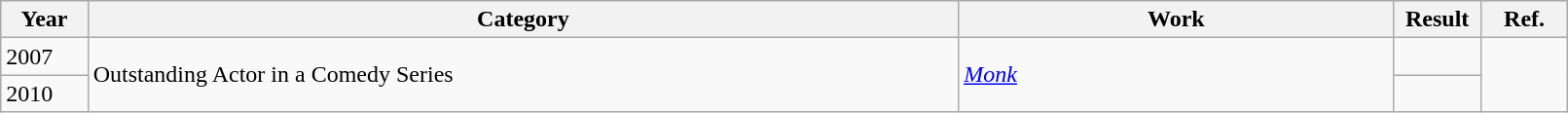<table class="wikitable" style="width:85%;">
<tr>
<th style="width:5%;">Year</th>
<th style="width:50%;">Category</th>
<th style="width:25%;">Work</th>
<th style="width:5%;">Result</th>
<th style="width:5%;">Ref.</th>
</tr>
<tr>
<td>2007</td>
<td rowspan="2">Outstanding Actor in a Comedy Series</td>
<td rowspan="2"><em><a href='#'>Monk</a></em></td>
<td></td>
<td rowspan="2"></td>
</tr>
<tr>
<td>2010</td>
<td></td>
</tr>
</table>
